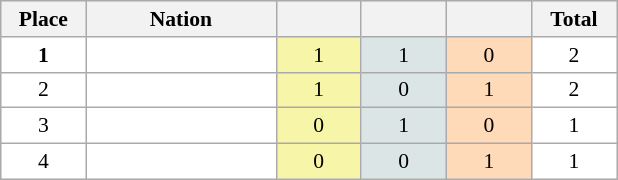<table class=wikitable style="border:1px solid #AAAAAA;font-size:90%">
<tr bgcolor="#EFEFEF">
<th width=50>Place</th>
<th width=120>Nation</th>
<th width=50></th>
<th width=50></th>
<th width=50></th>
<th width=50>Total</th>
</tr>
<tr align="center" valign="top" bgcolor="#FFFFFF">
<td><strong>1</strong></td>
<td align="left"><strong></strong></td>
<td style="background:#F7F6A8;">1</td>
<td style="background:#DCE5E5;">1</td>
<td style="background:#FFDAB9;">0</td>
<td>2</td>
</tr>
<tr align="center" valign="top" bgcolor="#FFFFFF">
<td>2</td>
<td align="left"></td>
<td style="background:#F7F6A8;">1</td>
<td style="background:#DCE5E5;">0</td>
<td style="background:#FFDAB9;">1</td>
<td>2</td>
</tr>
<tr align="center" valign="top" bgcolor="#FFFFFF">
<td>3</td>
<td align="left"></td>
<td style="background:#F7F6A8;">0</td>
<td style="background:#DCE5E5;">1</td>
<td style="background:#FFDAB9;">0</td>
<td>1</td>
</tr>
<tr align="center" valign="top" bgcolor="#FFFFFF">
<td>4</td>
<td align="left"></td>
<td style="background:#F7F6A8;">0</td>
<td style="background:#DCE5E5;">0</td>
<td style="background:#FFDAB9;">1</td>
<td>1</td>
</tr>
</table>
